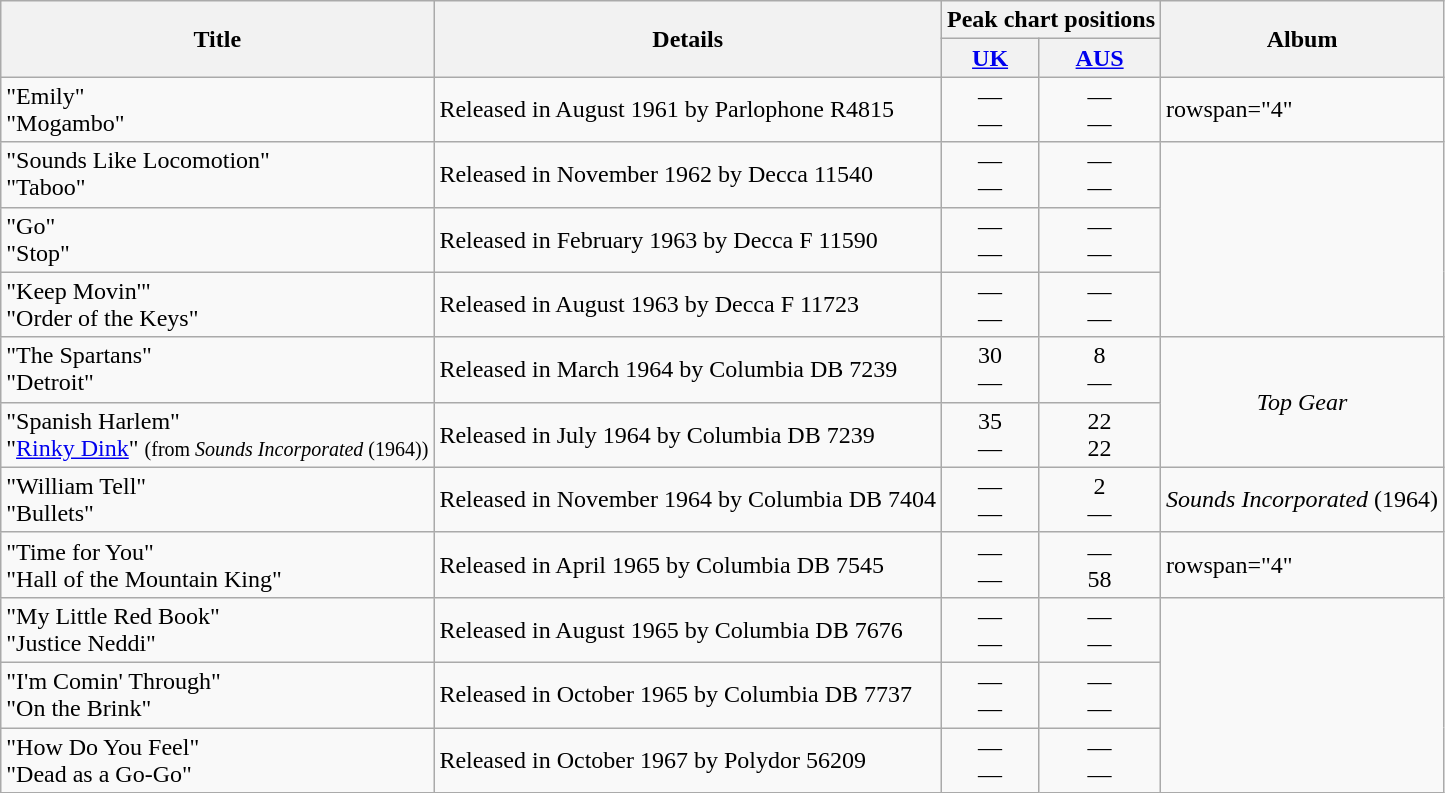<table class="wikitable">
<tr>
<th rowspan="2">Title</th>
<th rowspan="2">Details</th>
<th colspan="2">Peak chart positions</th>
<th rowspan="2">Album</th>
</tr>
<tr>
<th><a href='#'>UK</a><br></th>
<th><a href='#'>AUS</a><br></th>
</tr>
<tr>
<td>"Emily"<br>"Mogambo"</td>
<td>Released in August 1961 by Parlophone R4815</td>
<td align="center">—<br>—</td>
<td align="center">—<br>—</td>
<td>rowspan="4"</td>
</tr>
<tr>
<td>"Sounds Like Locomotion"<br>"Taboo"</td>
<td>Released in November 1962 by Decca 11540</td>
<td align="center">—<br>—</td>
<td align="center">—<br>—</td>
</tr>
<tr>
<td>"Go"<br>"Stop"</td>
<td>Released in February 1963 by Decca F 11590</td>
<td align="center">—<br>—</td>
<td align="center">—<br>—</td>
</tr>
<tr>
<td>"Keep Movin'"<br>"Order of the Keys"</td>
<td>Released in August 1963 by Decca F 11723</td>
<td align="center">—<br>—</td>
<td align="center">—<br>—</td>
</tr>
<tr>
<td>"The Spartans"<br>"Detroit"</td>
<td>Released in March 1964 by Columbia DB 7239</td>
<td align="center">30<br>—</td>
<td align="center">8<br>—</td>
<td rowspan="2" align="center"><em>Top Gear</em></td>
</tr>
<tr>
<td>"Spanish Harlem"<br>"<a href='#'>Rinky Dink</a>" <small>(from <em>Sounds Incorporated</em> (1964))</small></td>
<td>Released in July 1964 by Columbia DB 7239</td>
<td align="center">35<br>—</td>
<td align="center">22<br>22</td>
</tr>
<tr>
<td>"William Tell"<br>"Bullets"</td>
<td>Released in November 1964 by Columbia DB 7404</td>
<td align="center">—<br>—</td>
<td align="center">2<br>—</td>
<td align="center"><em>Sounds Incorporated</em> (1964)</td>
</tr>
<tr>
<td>"Time for You"<br>"Hall of the Mountain King"</td>
<td>Released in April 1965 by Columbia DB 7545</td>
<td align="center">—<br>—</td>
<td align="center">—<br>58</td>
<td>rowspan="4"</td>
</tr>
<tr>
<td>"My Little Red Book"<br>"Justice Neddi"</td>
<td>Released in August 1965 by Columbia DB 7676</td>
<td align="center">—<br>—</td>
<td align="center">—<br>—</td>
</tr>
<tr>
<td>"I'm Comin' Through"<br>"On the Brink"</td>
<td>Released in October 1965 by Columbia DB 7737</td>
<td align="center">—<br>—</td>
<td align="center">—<br>—</td>
</tr>
<tr>
<td>"How Do You Feel"<br>"Dead as a Go-Go"</td>
<td>Released in October 1967 by Polydor 56209</td>
<td align="center">—<br>—</td>
<td align="center">—<br>—</td>
</tr>
</table>
